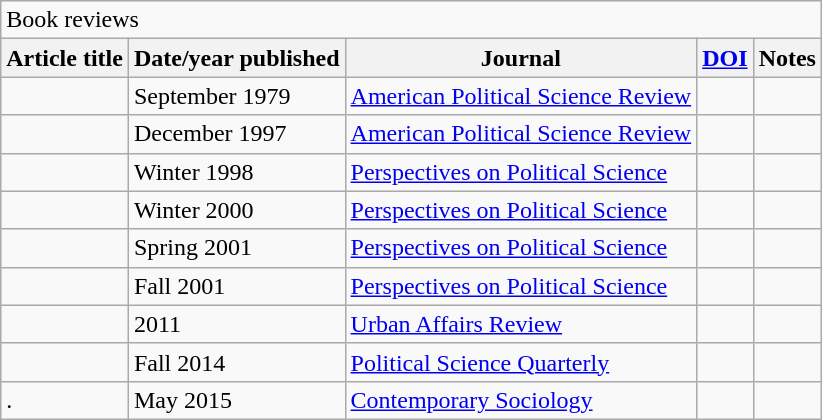<table class="wikitable mw-collapsible mw-collapsed">
<tr>
<td colspan=5>Book reviews</td>
</tr>
<tr>
<th>Article title</th>
<th>Date/year published</th>
<th>Journal<br></th>
<th><a href='#'>DOI</a></th>
<th>Notes</th>
</tr>
<tr>
<td></td>
<td>September 1979</td>
<td><a href='#'>American Political Science Review</a> </td>
<td></td>
<td></td>
</tr>
<tr>
<td></td>
<td>December 1997</td>
<td><a href='#'>American Political Science Review</a> </td>
<td></td>
<td></td>
</tr>
<tr>
<td></td>
<td>Winter 1998</td>
<td><a href='#'>Perspectives on Political Science</a> </td>
<td></td>
<td></td>
</tr>
<tr>
<td></td>
<td>Winter 2000</td>
<td><a href='#'>Perspectives on Political Science</a> </td>
<td></td>
<td></td>
</tr>
<tr>
<td></td>
<td>Spring 2001</td>
<td><a href='#'>Perspectives on Political Science</a> </td>
<td></td>
<td></td>
</tr>
<tr>
<td></td>
<td>Fall 2001</td>
<td><a href='#'>Perspectives on Political Science</a> </td>
<td></td>
<td></td>
</tr>
<tr>
<td></td>
<td>2011</td>
<td><a href='#'>Urban Affairs Review</a> </td>
<td></td>
<td></td>
</tr>
<tr>
<td></td>
<td>Fall 2014</td>
<td><a href='#'>Political Science Quarterly</a> </td>
<td></td>
<td></td>
</tr>
<tr>
<td> .</td>
<td>May 2015</td>
<td><a href='#'>Contemporary Sociology</a> </td>
<td></td>
<td></td>
</tr>
</table>
